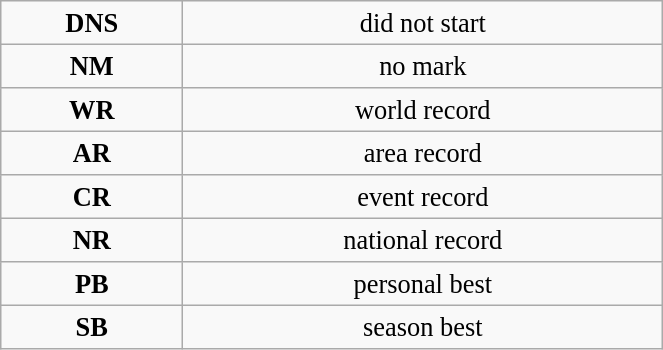<table class="wikitable" style=" text-align:center; font-size:110%;" width="35%">
<tr>
<td><strong>DNS</strong></td>
<td>did not start</td>
</tr>
<tr>
<td><strong>NM</strong></td>
<td>no mark</td>
</tr>
<tr>
<td><strong>WR</strong></td>
<td>world record</td>
</tr>
<tr>
<td><strong>AR</strong></td>
<td>area record</td>
</tr>
<tr>
<td><strong>CR</strong></td>
<td>event record</td>
</tr>
<tr>
<td><strong>NR</strong></td>
<td>national record</td>
</tr>
<tr>
<td><strong>PB</strong></td>
<td>personal best</td>
</tr>
<tr>
<td><strong>SB</strong></td>
<td>season best</td>
</tr>
</table>
